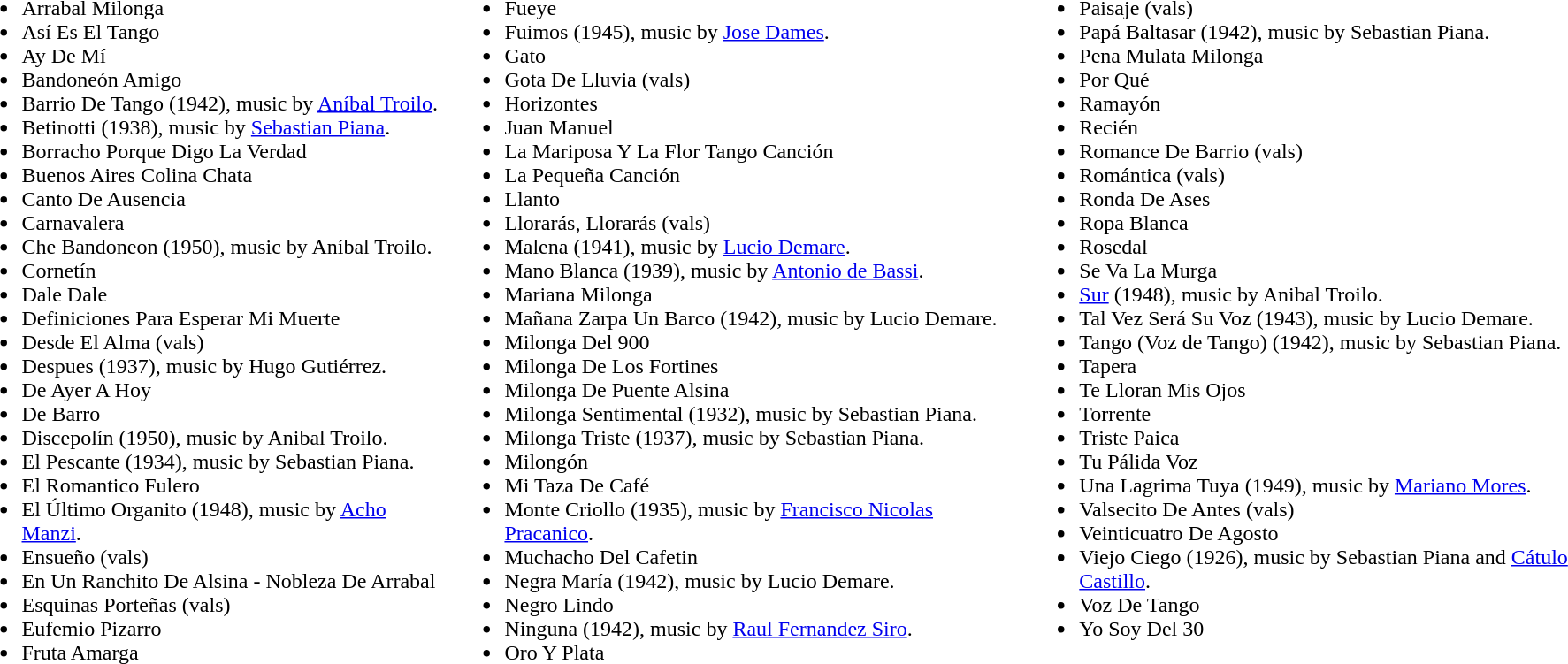<table>
<tr>
<td valign="top"><br><ul><li>Arrabal Milonga</li><li>Así Es El Tango</li><li>Ay De Mí</li><li>Bandoneón Amigo</li><li>Barrio De Tango (1942), music by <a href='#'>Aníbal Troilo</a>.</li><li>Betinotti (1938), music by <a href='#'>Sebastian Piana</a>.</li><li>Borracho Porque Digo La Verdad</li><li>Buenos Aires Colina Chata</li><li>Canto De Ausencia</li><li>Carnavalera</li><li>Che Bandoneon (1950), music by Aníbal Troilo.</li><li>Cornetín</li><li>Dale Dale</li><li>Definiciones Para Esperar Mi Muerte</li><li>Desde El Alma (vals)</li><li>Despues (1937), music by Hugo Gutiérrez.</li><li>De Ayer A Hoy</li><li>De Barro</li><li>Discepolín (1950), music by Anibal Troilo.</li><li>El Pescante (1934), music by Sebastian Piana.</li><li>El Romantico Fulero</li><li>El Último Organito (1948), music by <a href='#'>Acho Manzi</a>.</li><li>Ensueño (vals)</li><li>En Un Ranchito De Alsina - Nobleza De Arrabal</li><li>Esquinas Porteñas (vals)</li><li>Eufemio Pizarro</li><li>Fruta Amarga</li></ul></td>
<td valign="top"><br><ul><li>Fueye</li><li>Fuimos (1945), music by <a href='#'>Jose Dames</a>.</li><li>Gato</li><li>Gota De Lluvia (vals)</li><li>Horizontes</li><li>Juan Manuel</li><li>La Mariposa Y La Flor Tango Canción</li><li>La Pequeña Canción</li><li>Llanto</li><li>Llorarás, Llorarás (vals)</li><li>Malena (1941), music by <a href='#'>Lucio Demare</a>.</li><li>Mano Blanca (1939), music by <a href='#'>Antonio de Bassi</a>.</li><li>Mariana Milonga</li><li>Mañana Zarpa Un Barco (1942), music by Lucio Demare.</li><li>Milonga Del 900</li><li>Milonga De Los Fortines</li><li>Milonga De Puente Alsina</li><li>Milonga Sentimental (1932), music by Sebastian Piana.</li><li>Milonga Triste (1937), music by Sebastian Piana.</li><li>Milongón</li><li>Mi Taza De Café</li><li>Monte Criollo (1935), music by <a href='#'>Francisco Nicolas Pracanico</a>.</li><li>Muchacho Del Cafetin</li><li>Negra María (1942), music by Lucio Demare.</li><li>Negro Lindo</li><li>Ninguna (1942), music by <a href='#'>Raul Fernandez Siro</a>.</li><li>Oro Y Plata</li></ul></td>
<td valign="top"><br><ul><li>Paisaje (vals)</li><li>Papá Baltasar (1942), music by Sebastian Piana.</li><li>Pena Mulata Milonga</li><li>Por Qué</li><li>Ramayón</li><li>Recién</li><li>Romance De Barrio (vals)</li><li>Romántica (vals)</li><li>Ronda De Ases</li><li>Ropa Blanca</li><li>Rosedal</li><li>Se Va La Murga</li><li><a href='#'>Sur</a> (1948), music by Anibal Troilo.</li><li>Tal Vez Será Su Voz (1943), music by Lucio Demare.</li><li>Tango (Voz de Tango) (1942), music by Sebastian Piana.</li><li>Tapera</li><li>Te Lloran Mis Ojos</li><li>Torrente</li><li>Triste Paica</li><li>Tu Pálida Voz</li><li>Una Lagrima Tuya (1949), music by <a href='#'>Mariano Mores</a>.</li><li>Valsecito De Antes (vals)</li><li>Veinticuatro De Agosto</li><li>Viejo Ciego (1926), music by Sebastian Piana and <a href='#'>Cátulo Castillo</a>.</li><li>Voz De Tango</li><li>Yo Soy Del 30</li></ul></td>
</tr>
</table>
